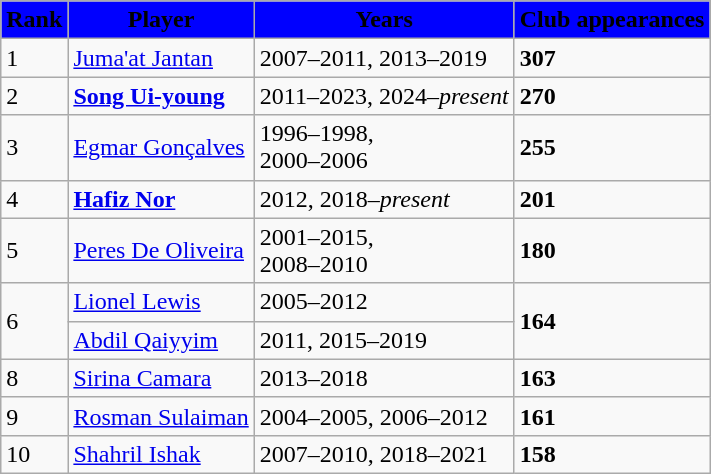<table class="wikitable">
<tr>
<th style="background-color:blue;"><span> Rank</span></th>
<th style="background-color:blue;"><span> Player</span></th>
<th style="background-color:blue;"><span> Years</span></th>
<th style="background-color:blue;"><span> Club appearances</span></th>
</tr>
<tr>
<td>1</td>
<td> <a href='#'>Juma'at Jantan</a></td>
<td>2007–2011, 2013–2019</td>
<td><strong>307</strong></td>
</tr>
<tr>
<td>2</td>
<td align="centre"> <strong><a href='#'>Song Ui-young</a></strong></td>
<td align="left">2011–2023, 2024–<em>present</em></td>
<td><strong>270</strong></td>
</tr>
<tr>
<td>3</td>
<td> <a href='#'>Egmar Gonçalves</a></td>
<td>1996–1998,<br>2000–2006</td>
<td><strong>255</strong></td>
</tr>
<tr>
<td>4</td>
<td><strong> <a href='#'>Hafiz Nor</a></strong></td>
<td>2012, 2018–<em>present</em></td>
<td><strong>201</strong></td>
</tr>
<tr>
<td>5</td>
<td> <a href='#'>Peres De Oliveira</a></td>
<td>2001–2015,<br>2008–2010</td>
<td><strong>180</strong></td>
</tr>
<tr>
<td rowspan="2">6</td>
<td> <a href='#'>Lionel Lewis</a></td>
<td>2005–2012</td>
<td rowspan="2"><strong>164</strong></td>
</tr>
<tr>
<td> <a href='#'>Abdil Qaiyyim</a></td>
<td>2011, 2015–2019</td>
</tr>
<tr>
<td>8</td>
<td> <a href='#'>Sirina Camara</a></td>
<td>2013–2018</td>
<td><strong>163</strong></td>
</tr>
<tr>
<td>9</td>
<td> <a href='#'>Rosman Sulaiman</a></td>
<td>2004–2005, 2006–2012</td>
<td><strong>161</strong></td>
</tr>
<tr>
<td>10</td>
<td> <a href='#'>Shahril Ishak</a></td>
<td>2007–2010, 2018–2021</td>
<td><strong>158</strong></td>
</tr>
</table>
